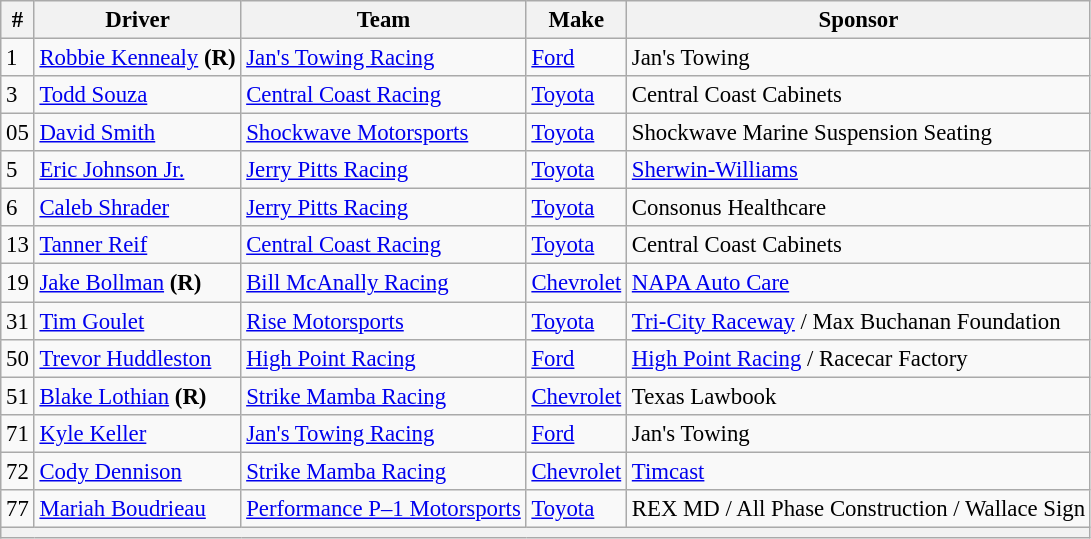<table class="wikitable" style="font-size: 95%;">
<tr>
<th>#</th>
<th>Driver</th>
<th>Team</th>
<th>Make</th>
<th>Sponsor</th>
</tr>
<tr>
<td>1</td>
<td><a href='#'>Robbie Kennealy</a> <strong>(R)</strong></td>
<td><a href='#'>Jan's Towing Racing</a></td>
<td><a href='#'>Ford</a></td>
<td>Jan's Towing</td>
</tr>
<tr>
<td>3</td>
<td><a href='#'>Todd Souza</a></td>
<td><a href='#'>Central Coast Racing</a></td>
<td><a href='#'>Toyota</a></td>
<td nowrap="">Central Coast Cabinets</td>
</tr>
<tr>
<td>05</td>
<td><a href='#'>David Smith</a></td>
<td><a href='#'>Shockwave Motorsports</a></td>
<td><a href='#'>Toyota</a></td>
<td>Shockwave Marine Suspension Seating</td>
</tr>
<tr>
<td>5</td>
<td><a href='#'>Eric Johnson Jr.</a></td>
<td><a href='#'>Jerry Pitts Racing</a></td>
<td><a href='#'>Toyota</a></td>
<td><a href='#'>Sherwin-Williams</a></td>
</tr>
<tr>
<td>6</td>
<td><a href='#'>Caleb Shrader</a></td>
<td><a href='#'>Jerry Pitts Racing</a></td>
<td><a href='#'>Toyota</a></td>
<td>Consonus Healthcare</td>
</tr>
<tr>
<td>13</td>
<td><a href='#'>Tanner Reif</a></td>
<td><a href='#'>Central Coast Racing</a></td>
<td><a href='#'>Toyota</a></td>
<td>Central Coast Cabinets</td>
</tr>
<tr>
<td>19</td>
<td><a href='#'>Jake Bollman</a> <strong>(R)</strong></td>
<td><a href='#'>Bill McAnally Racing</a></td>
<td><a href='#'>Chevrolet</a></td>
<td><a href='#'>NAPA Auto Care</a></td>
</tr>
<tr>
<td>31</td>
<td><a href='#'>Tim Goulet</a></td>
<td nowrap=""><a href='#'>Rise Motorsports</a></td>
<td><a href='#'>Toyota</a></td>
<td><a href='#'>Tri-City Raceway</a> / Max Buchanan Foundation</td>
</tr>
<tr>
<td>50</td>
<td nowrap=""><a href='#'>Trevor Huddleston</a></td>
<td><a href='#'>High Point Racing</a></td>
<td><a href='#'>Ford</a></td>
<td><a href='#'>High Point Racing</a> / Racecar Factory</td>
</tr>
<tr>
<td>51</td>
<td><a href='#'>Blake Lothian</a> <strong>(R)</strong></td>
<td><a href='#'>Strike Mamba Racing</a></td>
<td><a href='#'>Chevrolet</a></td>
<td>Texas Lawbook</td>
</tr>
<tr>
<td>71</td>
<td><a href='#'>Kyle Keller</a></td>
<td><a href='#'>Jan's Towing Racing</a></td>
<td><a href='#'>Ford</a></td>
<td>Jan's Towing</td>
</tr>
<tr>
<td>72</td>
<td><a href='#'>Cody Dennison</a></td>
<td><a href='#'>Strike Mamba Racing</a></td>
<td><a href='#'>Chevrolet</a></td>
<td><a href='#'>Timcast</a></td>
</tr>
<tr>
<td>77</td>
<td><a href='#'>Mariah Boudrieau</a></td>
<td><a href='#'>Performance P–1 Motorsports</a></td>
<td><a href='#'>Toyota</a></td>
<td>REX MD / All Phase Construction / Wallace Sign</td>
</tr>
<tr>
<th colspan="5"></th>
</tr>
</table>
